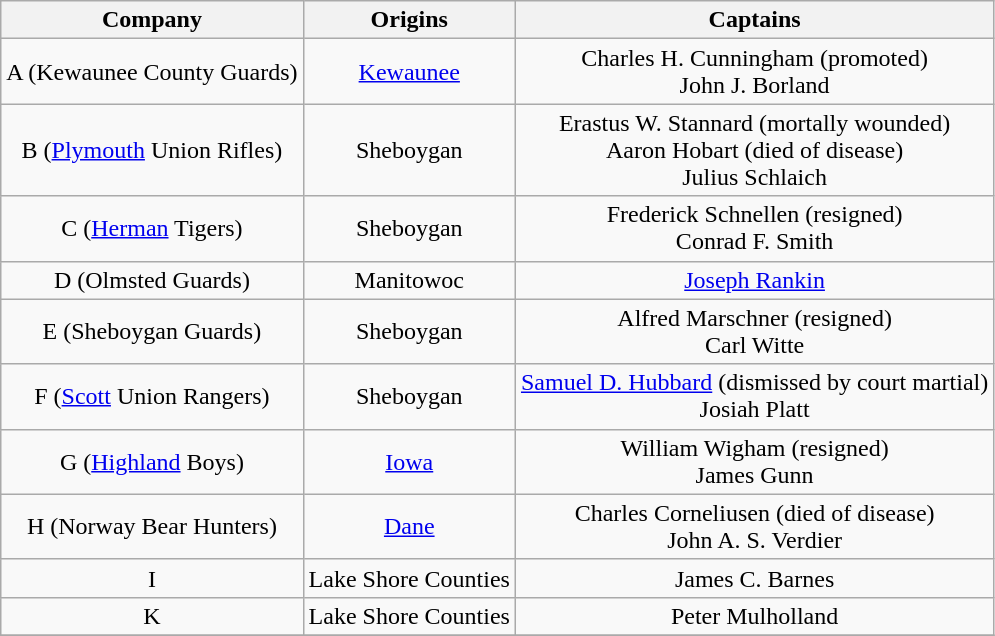<table class="wikitable" style="text-align:center;">
<tr>
<th>Company</th>
<th>Origins</th>
<th>Captains</th>
</tr>
<tr>
<td rowspan="1">A (Kewaunee County Guards)</td>
<td><a href='#'>Kewaunee</a></td>
<td>Charles H. Cunningham (promoted)<br> John J. Borland</td>
</tr>
<tr>
<td rowspan="1">B (<a href='#'>Plymouth</a> Union Rifles)</td>
<td>Sheboygan</td>
<td>Erastus W. Stannard (mortally wounded)<br>Aaron Hobart (died of disease)<br> Julius Schlaich</td>
</tr>
<tr>
<td rowspan="1">C (<a href='#'>Herman</a> Tigers)</td>
<td>Sheboygan</td>
<td>Frederick Schnellen (resigned)<br> Conrad F. Smith</td>
</tr>
<tr>
<td rowspan="1">D (Olmsted Guards)</td>
<td>Manitowoc</td>
<td><a href='#'>Joseph Rankin</a></td>
</tr>
<tr>
<td rowspan="1">E (Sheboygan Guards)</td>
<td>Sheboygan</td>
<td>Alfred Marschner (resigned)<br> Carl Witte</td>
</tr>
<tr>
<td rowspan="1">F (<a href='#'>Scott</a> Union Rangers)</td>
<td>Sheboygan</td>
<td><a href='#'>Samuel D. Hubbard</a> (dismissed by court martial)<br> Josiah Platt</td>
</tr>
<tr>
<td rowspan="1">G (<a href='#'>Highland</a> Boys)</td>
<td><a href='#'>Iowa</a></td>
<td>William Wigham (resigned)<br> James Gunn</td>
</tr>
<tr>
<td rowspan="1">H (Norway Bear Hunters)</td>
<td><a href='#'>Dane</a></td>
<td>Charles Corneliusen (died of disease)<br> John A. S. Verdier</td>
</tr>
<tr>
<td rowspan="1">I</td>
<td>Lake Shore Counties</td>
<td>James C. Barnes</td>
</tr>
<tr>
<td rowspan="1">K</td>
<td>Lake Shore Counties</td>
<td>Peter Mulholland</td>
</tr>
<tr>
</tr>
</table>
